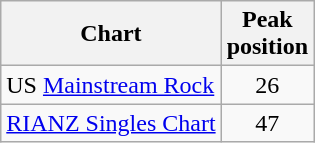<table class="wikitable sortable">
<tr>
<th>Chart</th>
<th>Peak<br>position</th>
</tr>
<tr>
<td>US <a href='#'>Mainstream Rock</a></td>
<td align=center>26</td>
</tr>
<tr>
<td><a href='#'>RIANZ Singles Chart</a></td>
<td align=center>47</td>
</tr>
</table>
